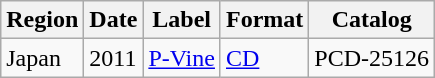<table class="wikitable">
<tr>
<th>Region</th>
<th>Date</th>
<th>Label</th>
<th>Format</th>
<th>Catalog</th>
</tr>
<tr>
<td>Japan</td>
<td>2011</td>
<td><a href='#'>P-Vine</a></td>
<td><a href='#'>CD</a></td>
<td>PCD-25126</td>
</tr>
</table>
